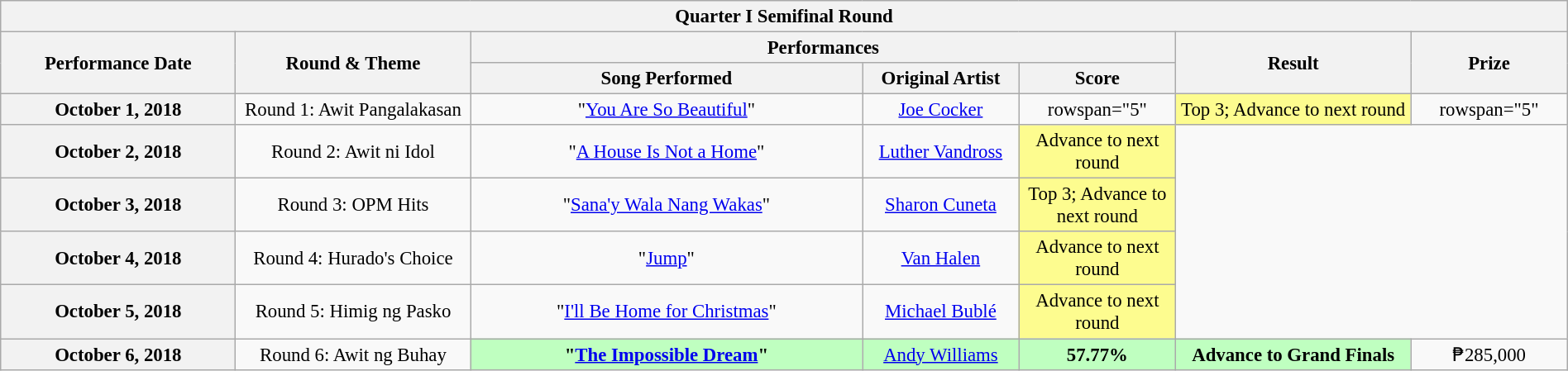<table class="wikitable mw-collapsible mw-collapsed" style="text-align:center;width:100%;font-size:95%;">
<tr>
<th colspan="7">Quarter I Semifinal Round</th>
</tr>
<tr>
<th rowspan="2" width="15%">Performance Date</th>
<th rowspan="2" width="15%">Round & Theme</th>
<th colspan="3">Performances</th>
<th rowspan="2" width="15%">Result</th>
<th rowspan="2" width="10%">Prize</th>
</tr>
<tr>
<th width="25%">Song Performed</th>
<th width="10%">Original Artist</th>
<th width="10%">Score</th>
</tr>
<tr>
<th>October 1, 2018</th>
<td>Round 1: Awit Pangalakasan</td>
<td>"<a href='#'>You Are So Beautiful</a>"</td>
<td><a href='#'>Joe Cocker</a></td>
<td>rowspan="5" </td>
<td style="background-color:#FDFC8F">Top 3; Advance to next round</td>
<td>rowspan="5" </td>
</tr>
<tr>
<th>October 2, 2018</th>
<td>Round 2: Awit ni Idol</td>
<td>"<a href='#'>A House Is Not a Home</a>"</td>
<td><a href='#'>Luther Vandross</a></td>
<td style="background-color:#FDFC8F">Advance to next round</td>
</tr>
<tr>
<th>October 3, 2018</th>
<td>Round 3: OPM Hits</td>
<td>"<a href='#'>Sana'y Wala Nang Wakas</a>"</td>
<td><a href='#'>Sharon Cuneta</a></td>
<td style="background-color:#FDFC8F">Top 3; Advance to next round</td>
</tr>
<tr>
<th>October 4, 2018</th>
<td>Round 4: Hurado's Choice</td>
<td>"<a href='#'>Jump</a>"</td>
<td><a href='#'>Van Halen</a></td>
<td style="background-color:#FDFC8F">Advance to next round</td>
</tr>
<tr>
<th>October 5, 2018</th>
<td>Round 5: Himig ng Pasko</td>
<td>"<a href='#'>I'll Be Home for Christmas</a>"</td>
<td><a href='#'>Michael Bublé</a></td>
<td style="background-color:#FDFC8F">Advance to next round</td>
</tr>
<tr>
<th>October 6, 2018</th>
<td>Round 6: Awit ng Buhay</td>
<td style="background-color:#BFFFC0"><strong>"<a href='#'>The Impossible Dream</a>"</strong></td>
<td style="background-color:#BFFFC0"><a href='#'>Andy Williams</a></td>
<td style="background-color:#BFFFC0"><strong>57.77%</strong></td>
<td style="background-color:#BFFFC0"><strong>Advance to Grand Finals</strong></td>
<td>₱285,000</td>
</tr>
</table>
